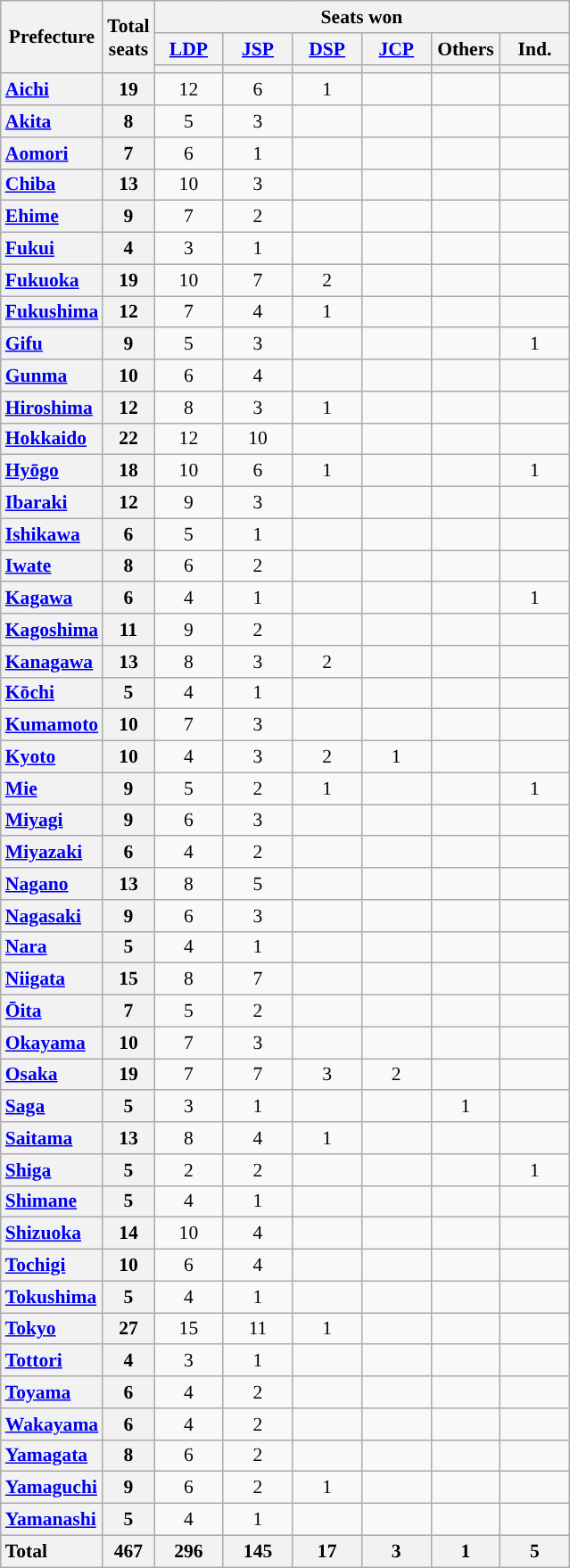<table class="wikitable" style="text-align:center; font-size: 0.9em;">
<tr>
<th rowspan="3">Prefecture</th>
<th rowspan="3">Total<br>seats</th>
<th colspan="6">Seats won</th>
</tr>
<tr>
<th class="unsortable" style="width:45px;"><a href='#'>LDP</a></th>
<th class="unsortable" style="width:45px;"><a href='#'>JSP</a></th>
<th class="unsortable" style="width:45px;"><a href='#'>DSP</a></th>
<th class="unsortable" style="width:45px;"><a href='#'>JCP</a></th>
<th class="unsortable" style="width:45px;">Others</th>
<th class="unsortable" style="width:45px;">Ind.</th>
</tr>
<tr>
<th style="background:"></th>
<th style="background:"></th>
<th style="background:"></th>
<th style="background:"></th>
<th></th>
<th style="background:"></th>
</tr>
<tr>
<th style="text-align: left;"><a href='#'>Aichi</a></th>
<th>19</th>
<td>12</td>
<td>6</td>
<td>1</td>
<td></td>
<td></td>
<td></td>
</tr>
<tr>
<th style="text-align: left;"><a href='#'>Akita</a></th>
<th>8</th>
<td>5</td>
<td>3</td>
<td></td>
<td></td>
<td></td>
<td></td>
</tr>
<tr>
<th style="text-align: left;"><a href='#'>Aomori</a></th>
<th>7</th>
<td>6</td>
<td>1</td>
<td></td>
<td></td>
<td></td>
<td></td>
</tr>
<tr>
<th style="text-align: left;"><a href='#'>Chiba</a></th>
<th>13</th>
<td>10</td>
<td>3</td>
<td></td>
<td></td>
<td></td>
<td></td>
</tr>
<tr>
<th style="text-align: left;"><a href='#'>Ehime</a></th>
<th>9</th>
<td>7</td>
<td>2</td>
<td></td>
<td></td>
<td></td>
<td></td>
</tr>
<tr>
<th style="text-align: left;"><a href='#'>Fukui</a></th>
<th>4</th>
<td>3</td>
<td>1</td>
<td></td>
<td></td>
<td></td>
<td></td>
</tr>
<tr>
<th style="text-align: left;"><a href='#'>Fukuoka</a></th>
<th>19</th>
<td>10</td>
<td>7</td>
<td>2</td>
<td></td>
<td></td>
<td></td>
</tr>
<tr>
<th style="text-align: left;"><a href='#'>Fukushima</a></th>
<th>12</th>
<td>7</td>
<td>4</td>
<td>1</td>
<td></td>
<td></td>
<td></td>
</tr>
<tr>
<th style="text-align: left;"><a href='#'>Gifu</a></th>
<th>9</th>
<td>5</td>
<td>3</td>
<td></td>
<td></td>
<td></td>
<td>1</td>
</tr>
<tr>
<th style="text-align: left;"><a href='#'>Gunma</a></th>
<th>10</th>
<td>6</td>
<td>4</td>
<td></td>
<td></td>
<td></td>
<td></td>
</tr>
<tr>
<th style="text-align: left;"><a href='#'>Hiroshima</a></th>
<th>12</th>
<td>8</td>
<td>3</td>
<td>1</td>
<td></td>
<td></td>
<td></td>
</tr>
<tr>
<th style="text-align: left;"><a href='#'>Hokkaido</a></th>
<th>22</th>
<td>12</td>
<td>10</td>
<td></td>
<td></td>
<td></td>
<td></td>
</tr>
<tr>
<th style="text-align: left;"><a href='#'>Hyōgo</a></th>
<th>18</th>
<td>10</td>
<td>6</td>
<td>1</td>
<td></td>
<td></td>
<td>1</td>
</tr>
<tr>
<th style="text-align: left;"><a href='#'>Ibaraki</a></th>
<th>12</th>
<td>9</td>
<td>3</td>
<td></td>
<td></td>
<td></td>
<td></td>
</tr>
<tr>
<th style="text-align: left;"><a href='#'>Ishikawa</a></th>
<th>6</th>
<td>5</td>
<td>1</td>
<td></td>
<td></td>
<td></td>
<td></td>
</tr>
<tr>
<th style="text-align: left;"><a href='#'>Iwate</a></th>
<th>8</th>
<td>6</td>
<td>2</td>
<td></td>
<td></td>
<td></td>
<td></td>
</tr>
<tr>
<th style="text-align: left;"><a href='#'>Kagawa</a></th>
<th>6</th>
<td>4</td>
<td>1</td>
<td></td>
<td></td>
<td></td>
<td>1</td>
</tr>
<tr>
<th style="text-align: left;"><a href='#'>Kagoshima</a></th>
<th>11</th>
<td>9</td>
<td>2</td>
<td></td>
<td></td>
<td></td>
<td></td>
</tr>
<tr>
<th style="text-align: left;"><a href='#'>Kanagawa</a></th>
<th>13</th>
<td>8</td>
<td>3</td>
<td>2</td>
<td></td>
<td></td>
<td></td>
</tr>
<tr>
<th style="text-align: left;"><a href='#'>Kōchi</a></th>
<th>5</th>
<td>4</td>
<td>1</td>
<td></td>
<td></td>
<td></td>
<td></td>
</tr>
<tr>
<th style="text-align: left;"><a href='#'>Kumamoto</a></th>
<th>10</th>
<td>7</td>
<td>3</td>
<td></td>
<td></td>
<td></td>
<td></td>
</tr>
<tr>
<th style="text-align: left;"><a href='#'>Kyoto</a></th>
<th>10</th>
<td>4</td>
<td>3</td>
<td>2</td>
<td>1</td>
<td></td>
<td></td>
</tr>
<tr>
<th style="text-align: left;"><a href='#'>Mie</a></th>
<th>9</th>
<td>5</td>
<td>2</td>
<td>1</td>
<td></td>
<td></td>
<td>1</td>
</tr>
<tr>
<th style="text-align: left;"><a href='#'>Miyagi</a></th>
<th>9</th>
<td>6</td>
<td>3</td>
<td></td>
<td></td>
<td></td>
<td></td>
</tr>
<tr>
<th style="text-align: left;"><a href='#'>Miyazaki</a></th>
<th>6</th>
<td>4</td>
<td>2</td>
<td></td>
<td></td>
<td></td>
<td></td>
</tr>
<tr>
<th style="text-align: left;"><a href='#'>Nagano</a></th>
<th>13</th>
<td>8</td>
<td>5</td>
<td></td>
<td></td>
<td></td>
<td></td>
</tr>
<tr>
<th style="text-align: left;"><a href='#'>Nagasaki</a></th>
<th>9</th>
<td>6</td>
<td>3</td>
<td></td>
<td></td>
<td></td>
<td></td>
</tr>
<tr>
<th style="text-align: left;"><a href='#'>Nara</a></th>
<th>5</th>
<td>4</td>
<td>1</td>
<td></td>
<td></td>
<td></td>
<td></td>
</tr>
<tr>
<th style="text-align: left;"><a href='#'>Niigata</a></th>
<th>15</th>
<td>8</td>
<td>7</td>
<td></td>
<td></td>
<td></td>
<td></td>
</tr>
<tr>
<th style="text-align: left;"><a href='#'>Ōita</a></th>
<th>7</th>
<td>5</td>
<td>2</td>
<td></td>
<td></td>
<td></td>
<td></td>
</tr>
<tr>
<th style="text-align: left;"><a href='#'>Okayama</a></th>
<th>10</th>
<td>7</td>
<td>3</td>
<td></td>
<td></td>
<td></td>
<td></td>
</tr>
<tr>
<th style="text-align: left;"><a href='#'>Osaka</a></th>
<th>19</th>
<td>7</td>
<td>7</td>
<td>3</td>
<td>2</td>
<td></td>
<td></td>
</tr>
<tr>
<th style="text-align: left;"><a href='#'>Saga</a></th>
<th>5</th>
<td>3</td>
<td>1</td>
<td></td>
<td></td>
<td>1</td>
<td></td>
</tr>
<tr>
<th style="text-align: left;"><a href='#'>Saitama</a></th>
<th>13</th>
<td>8</td>
<td>4</td>
<td>1</td>
<td></td>
<td></td>
<td></td>
</tr>
<tr>
<th style="text-align: left;"><a href='#'>Shiga</a></th>
<th>5</th>
<td>2</td>
<td>2</td>
<td></td>
<td></td>
<td></td>
<td>1</td>
</tr>
<tr>
<th style="text-align: left;"><a href='#'>Shimane</a></th>
<th>5</th>
<td>4</td>
<td>1</td>
<td></td>
<td></td>
<td></td>
<td></td>
</tr>
<tr>
<th style="text-align: left;"><a href='#'>Shizuoka</a></th>
<th>14</th>
<td>10</td>
<td>4</td>
<td></td>
<td></td>
<td></td>
<td></td>
</tr>
<tr>
<th style="text-align: left;"><a href='#'>Tochigi</a></th>
<th>10</th>
<td>6</td>
<td>4</td>
<td></td>
<td></td>
<td></td>
<td></td>
</tr>
<tr>
<th style="text-align: left;"><a href='#'>Tokushima</a></th>
<th>5</th>
<td>4</td>
<td>1</td>
<td></td>
<td></td>
<td></td>
<td></td>
</tr>
<tr>
<th style="text-align: left;"><a href='#'>Tokyo</a></th>
<th>27</th>
<td>15</td>
<td>11</td>
<td>1</td>
<td></td>
<td></td>
<td></td>
</tr>
<tr>
<th style="text-align: left;"><a href='#'>Tottori</a></th>
<th>4</th>
<td>3</td>
<td>1</td>
<td></td>
<td></td>
<td></td>
<td></td>
</tr>
<tr>
<th style="text-align: left;"><a href='#'>Toyama</a></th>
<th>6</th>
<td>4</td>
<td>2</td>
<td></td>
<td></td>
<td></td>
<td></td>
</tr>
<tr>
<th style="text-align: left;"><a href='#'>Wakayama</a></th>
<th>6</th>
<td>4</td>
<td>2</td>
<td></td>
<td></td>
<td></td>
<td></td>
</tr>
<tr>
<th style="text-align: left;"><a href='#'>Yamagata</a></th>
<th>8</th>
<td>6</td>
<td>2</td>
<td></td>
<td></td>
<td></td>
<td></td>
</tr>
<tr>
<th style="text-align: left;"><a href='#'>Yamaguchi</a></th>
<th>9</th>
<td>6</td>
<td>2</td>
<td>1</td>
<td></td>
<td></td>
<td></td>
</tr>
<tr>
<th style="text-align: left;"><a href='#'>Yamanashi</a></th>
<th>5</th>
<td>4</td>
<td>1</td>
<td></td>
<td></td>
<td></td>
<td></td>
</tr>
<tr class="sortbottom">
<th style="text-align: left;">Total</th>
<th>467</th>
<th>296</th>
<th>145</th>
<th>17</th>
<th>3</th>
<th>1</th>
<th>5</th>
</tr>
</table>
